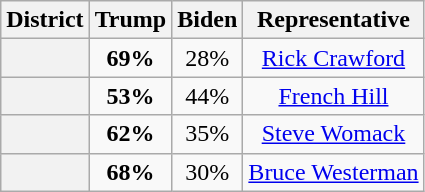<table class=wikitable>
<tr>
<th>District</th>
<th>Trump</th>
<th>Biden</th>
<th>Representative</th>
</tr>
<tr align=center>
<th></th>
<td><strong>69%</strong></td>
<td>28%</td>
<td><a href='#'>Rick Crawford</a></td>
</tr>
<tr align=center>
<th></th>
<td><strong>53%</strong></td>
<td>44%</td>
<td><a href='#'>French Hill</a></td>
</tr>
<tr align=center>
<th></th>
<td><strong>62%</strong></td>
<td>35%</td>
<td><a href='#'>Steve Womack</a></td>
</tr>
<tr align=center>
<th></th>
<td><strong>68%</strong></td>
<td>30%</td>
<td><a href='#'>Bruce Westerman</a></td>
</tr>
</table>
